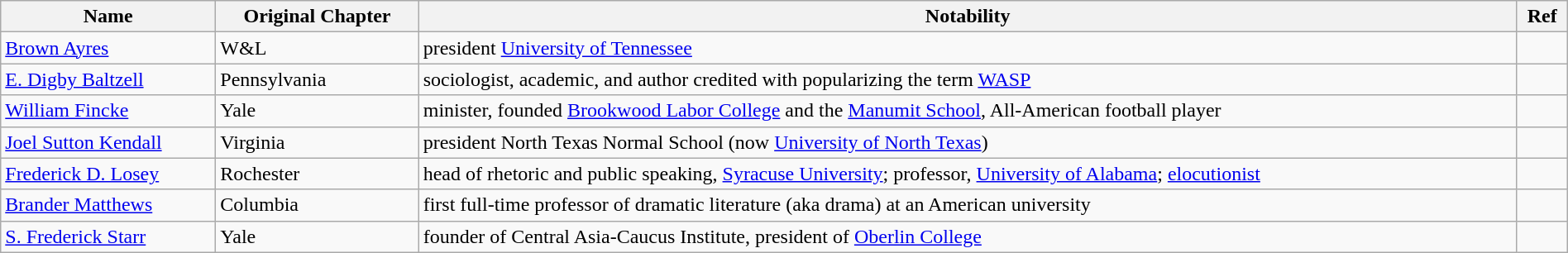<table class="sortable wikitable" style="width:100%;">
<tr>
<th>Name</th>
<th>Original Chapter</th>
<th>Notability</th>
<th>Ref</th>
</tr>
<tr>
<td><a href='#'>Brown Ayres</a></td>
<td>W&L</td>
<td>president <a href='#'>University of Tennessee</a></td>
<td></td>
</tr>
<tr>
<td><a href='#'>E. Digby Baltzell</a></td>
<td>Pennsylvania</td>
<td>sociologist, academic, and author credited with popularizing the term <a href='#'>WASP</a></td>
<td></td>
</tr>
<tr>
<td><a href='#'>William Fincke</a></td>
<td>Yale</td>
<td>minister, founded <a href='#'>Brookwood Labor College</a> and the <a href='#'>Manumit School</a>, All-American football player</td>
<td></td>
</tr>
<tr>
<td><a href='#'>Joel Sutton Kendall</a></td>
<td>Virginia</td>
<td>president North Texas Normal School (now <a href='#'>University of North Texas</a>)</td>
<td></td>
</tr>
<tr>
<td><a href='#'>Frederick D. Losey</a></td>
<td>Rochester</td>
<td>head of rhetoric and public speaking, <a href='#'>Syracuse University</a>; professor, <a href='#'>University of Alabama</a>; <a href='#'>elocutionist</a></td>
<td></td>
</tr>
<tr>
<td><a href='#'>Brander Matthews</a></td>
<td>Columbia</td>
<td>first full-time professor of dramatic literature (aka drama) at an American university</td>
<td></td>
</tr>
<tr>
<td><a href='#'>S. Frederick Starr</a></td>
<td>Yale</td>
<td>founder of Central Asia-Caucus Institute, president of <a href='#'>Oberlin College</a></td>
<td></td>
</tr>
</table>
